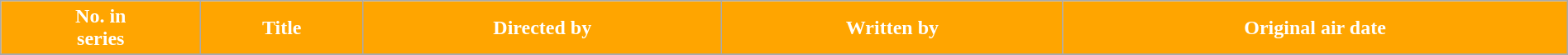<table class="wikitable plainrowheaders" style="width: 100%; margin-right: 0;">
<tr>
<th style="background-color: #FFA501; color: #ffffff;">No. in<br>series</th>
<th style="background-color: #FFA500; color: #ffffff;">Title</th>
<th style="background-color: #FFA500; color: #ffffff;">Directed by</th>
<th style="background-color: #FFA500; color: #ffffff;">Written by</th>
<th style="background-color: #FFA500; color: #ffffff;">Original air date</th>
</tr>
<tr>
</tr>
</table>
